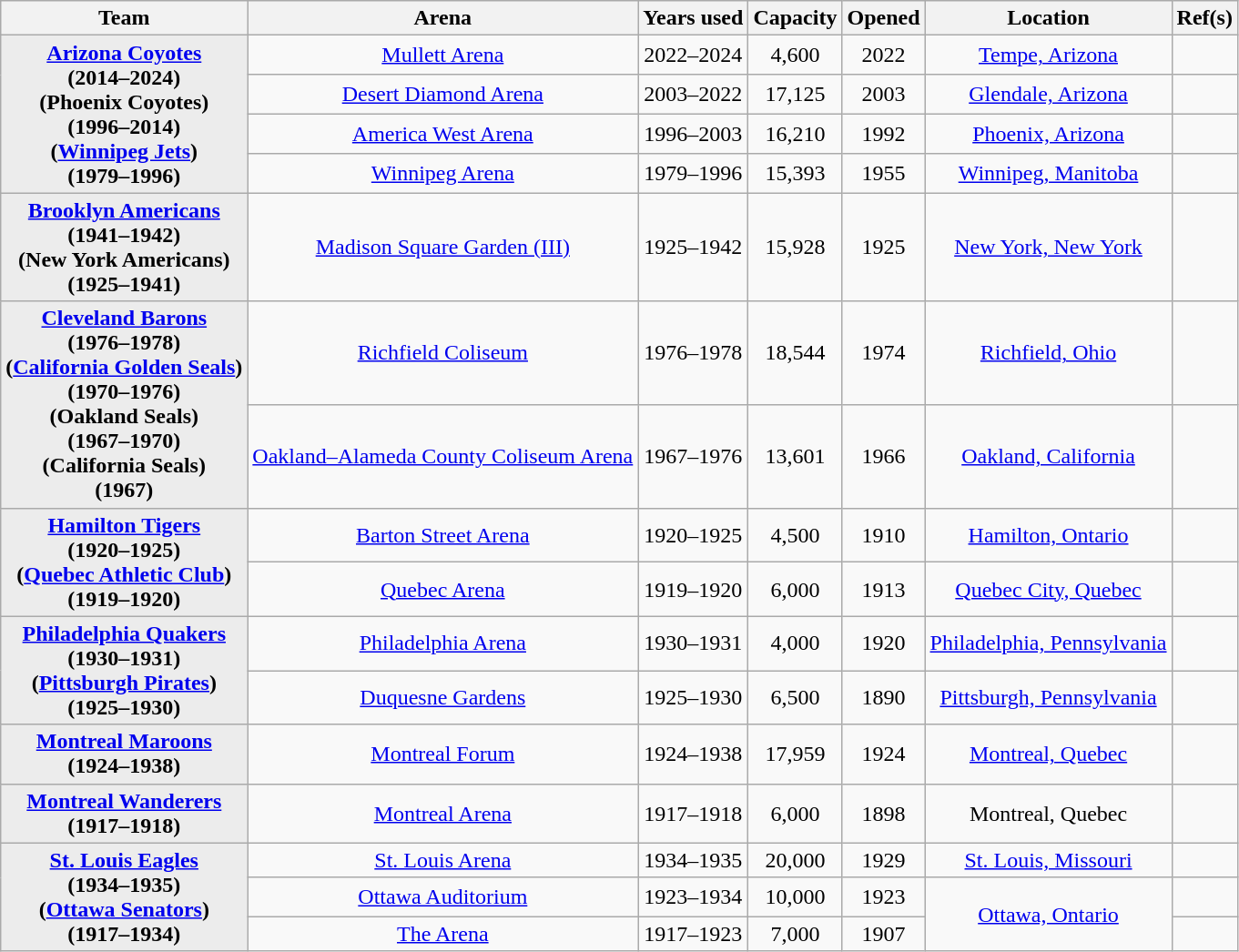<table class="wikitable sortable" plainrowheaders" style="text-align: center;">
<tr>
<th scope="col">Team</th>
<th scope="col">Arena</th>
<th scope="col">Years used</th>
<th scope="col">Capacity</th>
<th scope="col">Opened</th>
<th scope="col">Location</th>
<th scope="col">Ref(s)</th>
</tr>
<tr>
<th style="background: #ececec;" rowspan="4"><a href='#'>Arizona Coyotes</a><br>(2014–2024)<br>(Phoenix Coyotes)<br>(1996–2014)<br>(<a href='#'>Winnipeg Jets</a>)<br>(1979–1996)</th>
<td><a href='#'>Mullett Arena</a></td>
<td>2022–2024</td>
<td>4,600</td>
<td>2022</td>
<td><a href='#'>Tempe, Arizona</a></td>
<td></td>
</tr>
<tr>
<td><a href='#'>Desert Diamond Arena</a></td>
<td>2003–2022</td>
<td>17,125</td>
<td>2003</td>
<td><a href='#'>Glendale, Arizona</a></td>
<td></td>
</tr>
<tr>
<td><a href='#'>America West Arena</a></td>
<td>1996–2003</td>
<td>16,210</td>
<td>1992</td>
<td><a href='#'>Phoenix, Arizona</a></td>
<td></td>
</tr>
<tr>
<td><a href='#'>Winnipeg Arena</a></td>
<td>1979–1996</td>
<td>15,393</td>
<td>1955</td>
<td><a href='#'>Winnipeg, Manitoba</a></td>
<td></td>
</tr>
<tr>
<th style="background: #ececec;"><a href='#'>Brooklyn Americans</a><br>(1941–1942)<br>(New York Americans)<br>(1925–1941)<br></th>
<td><a href='#'>Madison Square Garden (III)</a></td>
<td>1925–1942</td>
<td>15,928</td>
<td>1925</td>
<td><a href='#'>New York, New York</a></td>
<td></td>
</tr>
<tr>
<th style="background: #ececec;" rowspan=2><a href='#'>Cleveland Barons</a><br>(1976–1978)<br>(<a href='#'>California Golden Seals</a>)<br>(1970–1976)<br>(Oakland Seals)<br>(1967–1970)<br>(California Seals)<br>(1967)</th>
<td><a href='#'>Richfield Coliseum</a></td>
<td>1976–1978</td>
<td>18,544</td>
<td>1974</td>
<td><a href='#'>Richfield, Ohio</a></td>
<td></td>
</tr>
<tr>
<td><a href='#'>Oakland–Alameda County Coliseum Arena</a></td>
<td>1967–1976</td>
<td>13,601</td>
<td>1966</td>
<td><a href='#'>Oakland, California</a></td>
<td></td>
</tr>
<tr>
<th style="background: #ececec;" rowspan="2"><a href='#'>Hamilton Tigers</a><br>(1920–1925)<br>(<a href='#'>Quebec Athletic Club</a>)<br>(1919–1920)</th>
<td><a href='#'>Barton Street Arena</a></td>
<td>1920–1925</td>
<td>4,500</td>
<td>1910</td>
<td><a href='#'>Hamilton, Ontario</a></td>
<td></td>
</tr>
<tr>
<td><a href='#'>Quebec Arena</a></td>
<td>1919–1920</td>
<td>6,000</td>
<td>1913</td>
<td><a href='#'>Quebec City, Quebec</a></td>
<td></td>
</tr>
<tr>
<th style="background: #ececec;" rowspan=2><a href='#'>Philadelphia Quakers</a><br>(1930–1931)<br>(<a href='#'>Pittsburgh Pirates</a>)<br>(1925–1930)</th>
<td><a href='#'>Philadelphia Arena</a></td>
<td>1930–1931</td>
<td>4,000</td>
<td>1920</td>
<td><a href='#'>Philadelphia, Pennsylvania</a></td>
<td></td>
</tr>
<tr>
<td><a href='#'>Duquesne Gardens</a></td>
<td>1925–1930</td>
<td>6,500</td>
<td>1890</td>
<td><a href='#'>Pittsburgh, Pennsylvania</a></td>
<td></td>
</tr>
<tr>
<th style="background: #ececec;"><a href='#'>Montreal Maroons</a><br>(1924–1938)</th>
<td><a href='#'>Montreal Forum</a></td>
<td>1924–1938</td>
<td>17,959</td>
<td>1924</td>
<td><a href='#'>Montreal, Quebec</a></td>
<td></td>
</tr>
<tr>
<th style="background: #ececec;"><a href='#'>Montreal Wanderers</a><br>(1917–1918)</th>
<td><a href='#'>Montreal Arena</a></td>
<td>1917–1918</td>
<td>6,000</td>
<td>1898</td>
<td>Montreal, Quebec</td>
<td></td>
</tr>
<tr>
<th style="background: #ececec;" rowspan=3><a href='#'>St. Louis Eagles</a><br>(1934–1935)<br>(<a href='#'>Ottawa Senators</a>)<br>(1917–1934)</th>
<td><a href='#'>St. Louis Arena</a></td>
<td>1934–1935</td>
<td>20,000</td>
<td>1929</td>
<td><a href='#'>St. Louis, Missouri</a></td>
<td></td>
</tr>
<tr>
<td><a href='#'>Ottawa Auditorium</a></td>
<td>1923–1934</td>
<td>10,000</td>
<td>1923</td>
<td rowspan=2><a href='#'>Ottawa, Ontario</a></td>
<td></td>
</tr>
<tr>
<td><a href='#'>The Arena</a></td>
<td>1917–1923</td>
<td>7,000</td>
<td>1907</td>
<td></td>
</tr>
</table>
